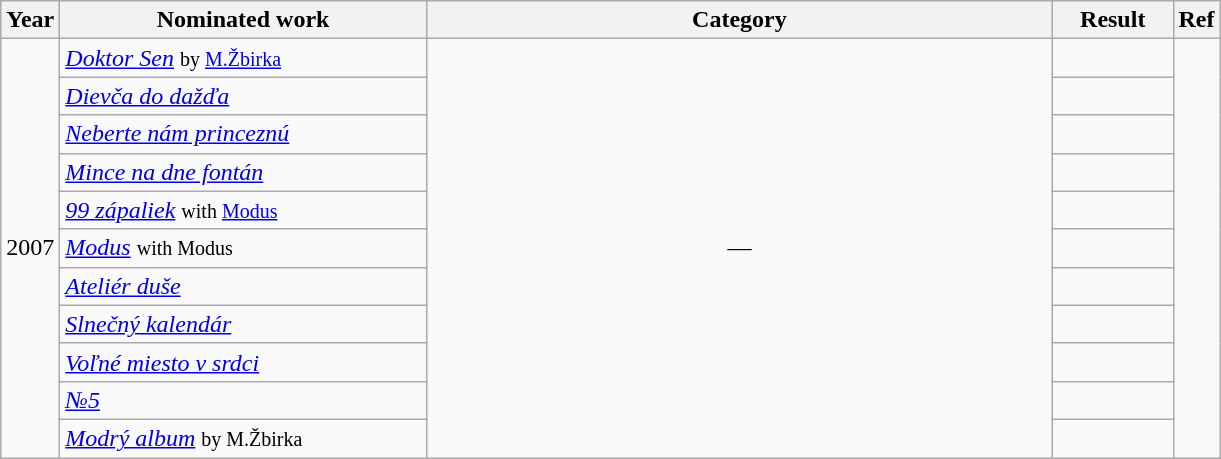<table class="wikitable">
<tr>
<th style="width:10px;">Year</th>
<th style="width:237px;">Nominated work</th>
<th style="width:410px;">Category</th>
<th style="width:73px;">Result</th>
<th>Ref</th>
</tr>
<tr>
<td rowspan=11>2007</td>
<td><em><a href='#'>Doktor Sen</a></em> <small>by <a href='#'>M.Žbirka</a></small></td>
<td rowspan=11 align=center>—</td>
<td></td>
<td rowspan=11><br></td>
</tr>
<tr>
<td><em><a href='#'>Dievča do dažďa</a></em></td>
<td></td>
</tr>
<tr>
<td><em><a href='#'>Neberte nám princeznú</a></em></td>
<td></td>
</tr>
<tr>
<td><em><a href='#'>Mince na dne fontán</a></em></td>
<td></td>
</tr>
<tr>
<td><em><a href='#'>99 zápaliek</a></em> <small>with <a href='#'>Modus</a></small></td>
<td></td>
</tr>
<tr>
<td><em><a href='#'>Modus</a></em> <small>with Modus</small></td>
<td></td>
</tr>
<tr>
<td><em><a href='#'>Ateliér duše</a></em></td>
<td></td>
</tr>
<tr>
<td><em><a href='#'>Slnečný kalendár</a></em></td>
<td></td>
</tr>
<tr>
<td><em><a href='#'>Voľné miesto v srdci</a></em></td>
<td></td>
</tr>
<tr>
<td><em><a href='#'>№5</a></em></td>
<td></td>
</tr>
<tr>
<td><em><a href='#'>Modrý album</a></em> <small>by M.Žbirka</small></td>
<td></td>
</tr>
</table>
